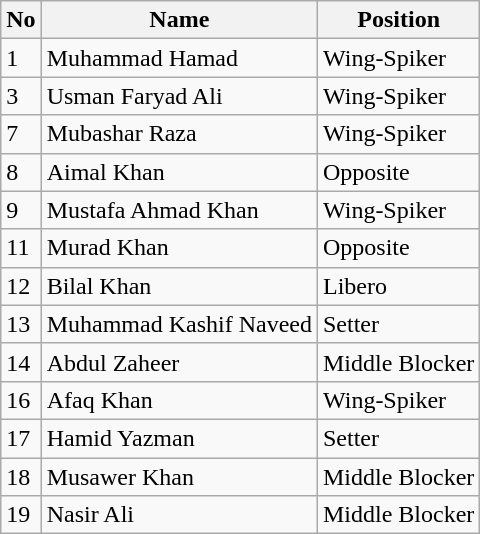<table class="wikitable">
<tr>
<th>No</th>
<th>Name</th>
<th>Position</th>
</tr>
<tr>
<td>1</td>
<td>Muhammad Hamad</td>
<td>Wing-Spiker</td>
</tr>
<tr>
<td>3</td>
<td>Usman Faryad Ali</td>
<td>Wing-Spiker</td>
</tr>
<tr>
<td>7</td>
<td>Mubashar Raza</td>
<td>Wing-Spiker</td>
</tr>
<tr>
<td>8</td>
<td>Aimal Khan</td>
<td>Opposite</td>
</tr>
<tr>
<td>9</td>
<td>Mustafa Ahmad Khan</td>
<td>Wing-Spiker</td>
</tr>
<tr>
<td>11</td>
<td>Murad Khan</td>
<td>Opposite</td>
</tr>
<tr>
<td>12</td>
<td>Bilal Khan</td>
<td>Libero</td>
</tr>
<tr>
<td>13</td>
<td>Muhammad Kashif Naveed</td>
<td>Setter</td>
</tr>
<tr>
<td>14</td>
<td>Abdul Zaheer</td>
<td>Middle Blocker</td>
</tr>
<tr>
<td>16</td>
<td>Afaq Khan</td>
<td>Wing-Spiker</td>
</tr>
<tr>
<td>17</td>
<td>Hamid Yazman</td>
<td>Setter</td>
</tr>
<tr>
<td>18</td>
<td>Musawer Khan</td>
<td>Middle Blocker</td>
</tr>
<tr>
<td>19</td>
<td>Nasir Ali</td>
<td>Middle Blocker</td>
</tr>
</table>
